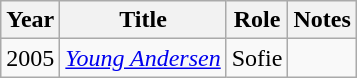<table class="wikitable sortable">
<tr>
<th>Year</th>
<th>Title</th>
<th>Role</th>
<th class="unsortable">Notes</th>
</tr>
<tr>
<td>2005</td>
<td><em><a href='#'>Young Andersen</a></em></td>
<td>Sofie</td>
<td></td>
</tr>
</table>
